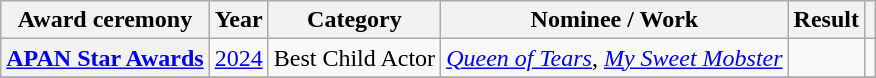<table class="wikitable plainrowheaders sortable">
<tr>
<th scope="col">Award ceremony</th>
<th scope="col">Year</th>
<th scope="col">Category</th>
<th scope="col">Nominee / Work</th>
<th scope="col">Result</th>
<th scope="col" class="unsortable"></th>
</tr>
<tr>
<th scope="row"><a href='#'>APAN Star Awards</a></th>
<td style="text-align:center"><a href='#'>2024</a></td>
<td>Best Child Actor</td>
<td><em><a href='#'>Queen of Tears</a></em>, <em><a href='#'>My Sweet Mobster</a></em></td>
<td></td>
<td style="text-align:center"></td>
</tr>
<tr>
</tr>
</table>
